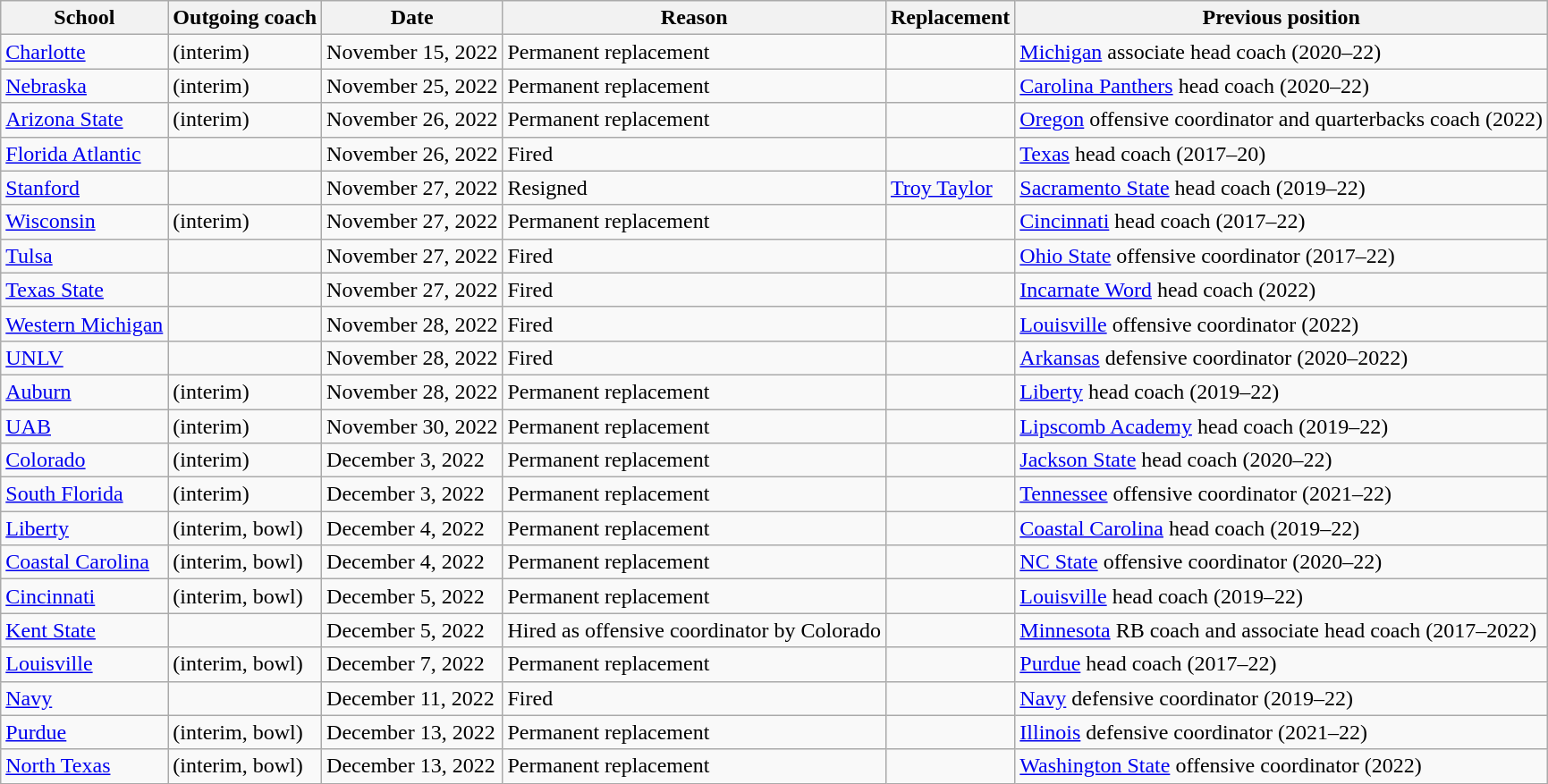<table class="wikitable sortable">
<tr>
<th>School</th>
<th>Outgoing coach</th>
<th>Date</th>
<th>Reason</th>
<th>Replacement</th>
<th>Previous position</th>
</tr>
<tr>
<td><a href='#'>Charlotte</a></td>
<td> (interim)</td>
<td>November 15, 2022</td>
<td>Permanent replacement</td>
<td></td>
<td><a href='#'>Michigan</a> associate head coach (2020–22)</td>
</tr>
<tr>
<td><a href='#'>Nebraska</a></td>
<td> (interim)</td>
<td>November 25, 2022</td>
<td>Permanent replacement</td>
<td></td>
<td><a href='#'>Carolina Panthers</a> head coach (2020–22)</td>
</tr>
<tr>
<td><a href='#'>Arizona State</a></td>
<td> (interim)</td>
<td>November 26, 2022</td>
<td>Permanent replacement</td>
<td></td>
<td><a href='#'>Oregon</a> offensive coordinator and quarterbacks coach (2022)</td>
</tr>
<tr>
<td><a href='#'>Florida Atlantic</a></td>
<td></td>
<td>November 26, 2022</td>
<td>Fired</td>
<td></td>
<td><a href='#'>Texas</a> head coach (2017–20)</td>
</tr>
<tr>
<td><a href='#'>Stanford</a></td>
<td></td>
<td>November 27, 2022</td>
<td>Resigned</td>
<td><a href='#'>Troy Taylor</a></td>
<td><a href='#'>Sacramento State</a> head coach (2019–22)</td>
</tr>
<tr>
<td><a href='#'>Wisconsin</a></td>
<td> (interim)</td>
<td>November 27, 2022</td>
<td>Permanent replacement</td>
<td></td>
<td><a href='#'>Cincinnati</a> head coach (2017–22)</td>
</tr>
<tr>
<td><a href='#'>Tulsa</a></td>
<td></td>
<td>November 27, 2022</td>
<td>Fired</td>
<td></td>
<td><a href='#'>Ohio State</a> offensive coordinator (2017–22)</td>
</tr>
<tr>
<td><a href='#'>Texas State</a></td>
<td></td>
<td>November 27, 2022</td>
<td>Fired</td>
<td></td>
<td><a href='#'>Incarnate Word</a> head coach (2022)</td>
</tr>
<tr>
<td><a href='#'>Western Michigan</a></td>
<td></td>
<td>November 28, 2022</td>
<td>Fired</td>
<td></td>
<td><a href='#'>Louisville</a> offensive coordinator (2022)</td>
</tr>
<tr>
<td><a href='#'>UNLV</a></td>
<td></td>
<td>November 28, 2022</td>
<td>Fired</td>
<td></td>
<td><a href='#'>Arkansas</a> defensive coordinator (2020–2022)</td>
</tr>
<tr>
<td><a href='#'>Auburn</a></td>
<td> (interim)</td>
<td>November 28, 2022</td>
<td>Permanent replacement</td>
<td></td>
<td><a href='#'>Liberty</a> head coach (2019–22)</td>
</tr>
<tr>
<td><a href='#'>UAB</a></td>
<td> (interim)</td>
<td>November 30, 2022</td>
<td>Permanent replacement</td>
<td></td>
<td><a href='#'>Lipscomb Academy</a> head coach (2019–22)</td>
</tr>
<tr>
<td><a href='#'>Colorado</a></td>
<td> (interim)</td>
<td>December 3, 2022</td>
<td>Permanent replacement</td>
<td></td>
<td><a href='#'>Jackson State</a> head coach (2020–22)</td>
</tr>
<tr>
<td><a href='#'>South Florida</a></td>
<td> (interim)</td>
<td>December 3, 2022</td>
<td>Permanent replacement</td>
<td></td>
<td><a href='#'>Tennessee</a> offensive coordinator (2021–22)</td>
</tr>
<tr>
<td><a href='#'>Liberty</a></td>
<td> (interim, bowl)</td>
<td>December 4, 2022</td>
<td>Permanent replacement</td>
<td></td>
<td><a href='#'>Coastal Carolina</a> head coach (2019–22)</td>
</tr>
<tr>
<td><a href='#'>Coastal Carolina</a></td>
<td> (interim, bowl)</td>
<td>December 4, 2022</td>
<td>Permanent replacement</td>
<td></td>
<td><a href='#'>NC State</a> offensive coordinator (2020–22)</td>
</tr>
<tr>
<td><a href='#'>Cincinnati</a></td>
<td> (interim, bowl)</td>
<td>December 5, 2022</td>
<td>Permanent replacement</td>
<td></td>
<td><a href='#'>Louisville</a> head coach (2019–22)</td>
</tr>
<tr>
<td><a href='#'>Kent State</a></td>
<td></td>
<td>December 5, 2022</td>
<td>Hired as offensive coordinator by Colorado</td>
<td></td>
<td><a href='#'>Minnesota</a> RB coach and associate head coach (2017–2022)</td>
</tr>
<tr>
<td><a href='#'>Louisville</a></td>
<td> (interim, bowl)</td>
<td>December 7, 2022</td>
<td>Permanent replacement</td>
<td></td>
<td><a href='#'>Purdue</a> head coach (2017–22)</td>
</tr>
<tr>
<td><a href='#'>Navy</a></td>
<td></td>
<td>December 11, 2022</td>
<td>Fired</td>
<td></td>
<td><a href='#'>Navy</a> defensive coordinator (2019–22)</td>
</tr>
<tr>
<td><a href='#'>Purdue</a></td>
<td> (interim, bowl)</td>
<td>December 13, 2022</td>
<td>Permanent replacement</td>
<td></td>
<td><a href='#'>Illinois</a> defensive coordinator (2021–22)</td>
</tr>
<tr>
<td><a href='#'>North Texas</a></td>
<td> (interim, bowl)</td>
<td>December 13, 2022</td>
<td>Permanent replacement</td>
<td></td>
<td><a href='#'>Washington State</a> offensive coordinator (2022)</td>
</tr>
</table>
